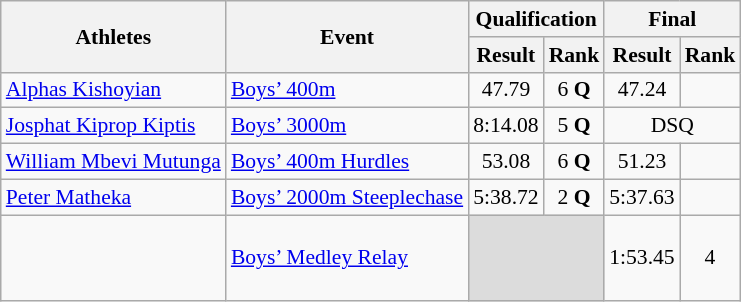<table class="wikitable" border="1" style="font-size:90%">
<tr>
<th rowspan=2>Athletes</th>
<th rowspan=2>Event</th>
<th colspan=2>Qualification</th>
<th colspan=2>Final</th>
</tr>
<tr>
<th>Result</th>
<th>Rank</th>
<th>Result</th>
<th>Rank</th>
</tr>
<tr>
<td><a href='#'>Alphas Kishoyian</a></td>
<td><a href='#'>Boys’ 400m</a></td>
<td align=center>47.79</td>
<td align=center>6 <strong>Q</strong></td>
<td align=center>47.24</td>
<td align=center></td>
</tr>
<tr>
<td><a href='#'>Josphat Kiprop Kiptis</a></td>
<td><a href='#'>Boys’ 3000m</a></td>
<td align=center>8:14.08</td>
<td align=center>5 <strong>Q</strong></td>
<td align=center colspan=2>DSQ</td>
</tr>
<tr>
<td><a href='#'>William Mbevi Mutunga</a></td>
<td><a href='#'>Boys’ 400m Hurdles</a></td>
<td align=center>53.08</td>
<td align=center>6 <strong>Q</strong></td>
<td align=center>51.23</td>
<td align=center></td>
</tr>
<tr>
<td><a href='#'>Peter Matheka</a></td>
<td><a href='#'>Boys’ 2000m Steeplechase</a></td>
<td align=center>5:38.72</td>
<td align=center>2 <strong>Q</strong></td>
<td align=center>5:37.63</td>
<td align=center></td>
</tr>
<tr>
<td><br><br><br></td>
<td><a href='#'>Boys’ Medley Relay</a></td>
<td colspan=2 bgcolor=#DCDCDC></td>
<td align=center>1:53.45</td>
<td align=center>4</td>
</tr>
</table>
